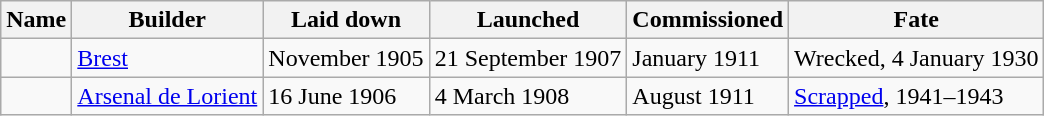<table class="wikitable plainrowheaders">
<tr>
<th scope="col">Name</th>
<th scope="col">Builder</th>
<th scope="col">Laid down</th>
<th scope="col">Launched</th>
<th>Commissioned</th>
<th scope="row">Fate</th>
</tr>
<tr>
<td scope="row"></td>
<td><a href='#'>Brest</a></td>
<td>November 1905</td>
<td>21 September 1907</td>
<td>January 1911</td>
<td>Wrecked, 4 January 1930</td>
</tr>
<tr>
<td scope="row"></td>
<td><a href='#'>Arsenal de Lorient</a></td>
<td>16 June 1906</td>
<td>4 March 1908</td>
<td>August 1911</td>
<td><a href='#'>Scrapped</a>, 1941–1943</td>
</tr>
</table>
